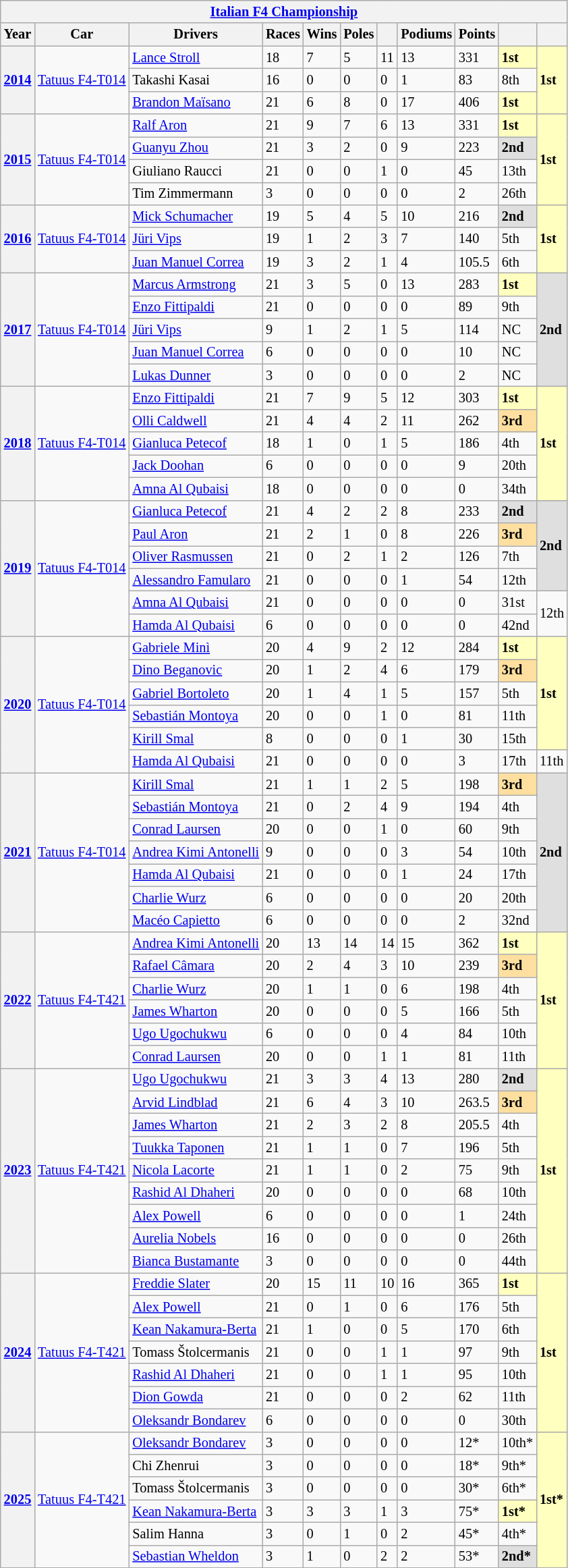<table class="wikitable" style="font-size:85%">
<tr>
<th colspan=11><a href='#'>Italian F4 Championship</a></th>
</tr>
<tr>
<th>Year</th>
<th>Car</th>
<th>Drivers</th>
<th>Races</th>
<th>Wins</th>
<th>Poles</th>
<th></th>
<th>Podiums</th>
<th>Points</th>
<th></th>
<th></th>
</tr>
<tr>
<th rowspan=3><a href='#'>2014</a></th>
<td rowspan=3 align=left><a href='#'>Tatuus F4-T014</a></td>
<td align=left> <a href='#'>Lance Stroll</a></td>
<td>18</td>
<td>7</td>
<td>5</td>
<td>11</td>
<td>13</td>
<td>331</td>
<td style="background:#FFFFBF;"><strong>1st</strong></td>
<td rowspan=3 style="background:#FFFFBF;"><strong>1st</strong></td>
</tr>
<tr>
<td align=left> Takashi Kasai</td>
<td>16</td>
<td>0</td>
<td>0</td>
<td>0</td>
<td>1</td>
<td>83</td>
<td>8th</td>
</tr>
<tr>
<td align=left> <a href='#'>Brandon Maïsano</a></td>
<td>21</td>
<td>6</td>
<td>8</td>
<td>0</td>
<td>17</td>
<td>406</td>
<td style="background:#FFFFBF;"><strong>1st</strong></td>
</tr>
<tr>
<th rowspan=4><a href='#'>2015</a></th>
<td rowspan=4 align=left><a href='#'>Tatuus F4-T014</a></td>
<td align=left> <a href='#'>Ralf Aron</a></td>
<td>21</td>
<td>9</td>
<td>7</td>
<td>6</td>
<td>13</td>
<td>331</td>
<td style="background:#FFFFBF;"><strong>1st</strong></td>
<td rowspan=4 style="background:#FFFFBF;"><strong>1st</strong></td>
</tr>
<tr>
<td align=left> <a href='#'>Guanyu Zhou</a></td>
<td>21</td>
<td>3</td>
<td>2</td>
<td>0</td>
<td>9</td>
<td>223</td>
<td style="background:#DFDFDF;"><strong>2nd</strong></td>
</tr>
<tr>
<td align=left> Giuliano Raucci</td>
<td>21</td>
<td>0</td>
<td>0</td>
<td>1</td>
<td>0</td>
<td>45</td>
<td>13th</td>
</tr>
<tr>
<td align=left> Tim Zimmermann</td>
<td>3</td>
<td>0</td>
<td>0</td>
<td>0</td>
<td>0</td>
<td>2</td>
<td>26th</td>
</tr>
<tr>
<th rowspan=3><a href='#'>2016</a></th>
<td rowspan=3 align=left><a href='#'>Tatuus F4-T014</a></td>
<td align=left> <a href='#'>Mick Schumacher</a></td>
<td>19</td>
<td>5</td>
<td>4</td>
<td>5</td>
<td>10</td>
<td>216</td>
<td style="background:#DFDFDF;"><strong>2nd</strong></td>
<td rowspan=3 style="background:#FFFFBF;"><strong>1st</strong></td>
</tr>
<tr>
<td align=left> <a href='#'>Jüri Vips</a></td>
<td>19</td>
<td>1</td>
<td>2</td>
<td>3</td>
<td>7</td>
<td>140</td>
<td>5th</td>
</tr>
<tr>
<td align=left> <a href='#'>Juan Manuel Correa</a></td>
<td>19</td>
<td>3</td>
<td>2</td>
<td>1</td>
<td>4</td>
<td>105.5</td>
<td>6th</td>
</tr>
<tr>
<th rowspan="5"><a href='#'>2017</a></th>
<td rowspan="5"><a href='#'>Tatuus F4-T014</a></td>
<td align=left> <a href='#'>Marcus Armstrong</a></td>
<td>21</td>
<td>3</td>
<td>5</td>
<td>0</td>
<td>13</td>
<td>283</td>
<td style="background:#FFFFBF;"><strong>1st</strong></td>
<td rowspan="5" style="background:#DFDFDF;"><strong>2nd</strong></td>
</tr>
<tr>
<td align="left"> <a href='#'>Enzo Fittipaldi</a></td>
<td>21</td>
<td>0</td>
<td>0</td>
<td>0</td>
<td>0</td>
<td>89</td>
<td>9th</td>
</tr>
<tr>
<td align=left> <a href='#'>Jüri Vips</a></td>
<td>9</td>
<td>1</td>
<td>2</td>
<td>1</td>
<td>5</td>
<td>114</td>
<td>NC</td>
</tr>
<tr>
<td align=left> <a href='#'>Juan Manuel Correa</a></td>
<td>6</td>
<td>0</td>
<td>0</td>
<td>0</td>
<td>0</td>
<td>10</td>
<td>NC</td>
</tr>
<tr>
<td> <a href='#'>Lukas Dunner</a></td>
<td>3</td>
<td>0</td>
<td>0</td>
<td>0</td>
<td>0</td>
<td>2</td>
<td>NC</td>
</tr>
<tr>
<th rowspan="5"><a href='#'>2018</a></th>
<td rowspan="5"><a href='#'>Tatuus F4-T014</a></td>
<td align="left"> <a href='#'>Enzo Fittipaldi</a></td>
<td>21</td>
<td>7</td>
<td>9</td>
<td>5</td>
<td>12</td>
<td>303</td>
<td style="background:#FFFFBF;"><strong>1st</strong></td>
<td rowspan="5" style="background:#FFFFBF;"><strong>1st</strong></td>
</tr>
<tr>
<td align="left"> <a href='#'>Olli Caldwell</a></td>
<td>21</td>
<td>4</td>
<td>4</td>
<td>2</td>
<td>11</td>
<td>262</td>
<td style="background:#FFDF9F;"><strong>3rd</strong></td>
</tr>
<tr>
<td align="left"> <a href='#'>Gianluca Petecof</a></td>
<td>18</td>
<td>1</td>
<td>0</td>
<td>1</td>
<td>5</td>
<td>186</td>
<td>4th</td>
</tr>
<tr>
<td align=left> <a href='#'>Jack Doohan</a></td>
<td>6</td>
<td>0</td>
<td>0</td>
<td>0</td>
<td>0</td>
<td>9</td>
<td>20th</td>
</tr>
<tr>
<td align=left> <a href='#'>Amna Al Qubaisi</a></td>
<td>18</td>
<td>0</td>
<td>0</td>
<td>0</td>
<td>0</td>
<td>0</td>
<td>34th</td>
</tr>
<tr>
<th rowspan="6"><a href='#'>2019</a></th>
<td rowspan="6"><a href='#'>Tatuus F4-T014</a></td>
<td align="left"> <a href='#'>Gianluca Petecof</a></td>
<td>21</td>
<td>4</td>
<td>2</td>
<td>2</td>
<td>8</td>
<td>233</td>
<td style="background:#DFDFDF;"><strong>2nd</strong></td>
<td style="background:#DFDFDF;" rowspan="4"><strong>2nd</strong></td>
</tr>
<tr>
<td align="left"> <a href='#'>Paul Aron</a></td>
<td>21</td>
<td>2</td>
<td>1</td>
<td>0</td>
<td>8</td>
<td>226</td>
<td style="background:#FFDF9F;"><strong>3rd</strong></td>
</tr>
<tr>
<td align=left> <a href='#'>Oliver Rasmussen</a></td>
<td>21</td>
<td>0</td>
<td>2</td>
<td>1</td>
<td>2</td>
<td>126</td>
<td>7th</td>
</tr>
<tr>
<td align=left> <a href='#'>Alessandro Famularo</a></td>
<td>21</td>
<td>0</td>
<td>0</td>
<td>0</td>
<td>1</td>
<td>54</td>
<td>12th</td>
</tr>
<tr>
<td align="left"> <a href='#'>Amna Al Qubaisi</a></td>
<td>21</td>
<td>0</td>
<td>0</td>
<td>0</td>
<td>0</td>
<td>0</td>
<td>31st</td>
<td rowspan="2">12th</td>
</tr>
<tr>
<td align="left"> <a href='#'>Hamda Al Qubaisi</a></td>
<td>6</td>
<td>0</td>
<td>0</td>
<td>0</td>
<td>0</td>
<td>0</td>
<td>42nd</td>
</tr>
<tr>
<th rowspan="6"><a href='#'>2020</a></th>
<td rowspan="6"><a href='#'>Tatuus F4-T014</a></td>
<td align="left"> <a href='#'>Gabriele Minì</a></td>
<td>20</td>
<td>4</td>
<td>9</td>
<td>2</td>
<td>12</td>
<td>284</td>
<td style="background:#FFFFBF;"><strong>1st</strong></td>
<td rowspan="5" style="background:#FFFFBF;"><strong>1st</strong></td>
</tr>
<tr>
<td align="left"> <a href='#'>Dino Beganovic</a></td>
<td>20</td>
<td>1</td>
<td>2</td>
<td>4</td>
<td>6</td>
<td>179</td>
<td style="background:#FFDF9F;"><strong>3rd</strong></td>
</tr>
<tr>
<td align="left"> <a href='#'>Gabriel Bortoleto</a></td>
<td>20</td>
<td>1</td>
<td>4</td>
<td>1</td>
<td>5</td>
<td>157</td>
<td>5th</td>
</tr>
<tr>
<td align=left> <a href='#'>Sebastián Montoya</a></td>
<td>20</td>
<td>0</td>
<td>0</td>
<td>1</td>
<td>0</td>
<td>81</td>
<td>11th</td>
</tr>
<tr>
<td align="left"> <a href='#'>Kirill Smal</a></td>
<td>8</td>
<td>0</td>
<td>0</td>
<td>0</td>
<td>1</td>
<td>30</td>
<td>15th</td>
</tr>
<tr>
<td align=left> <a href='#'>Hamda Al Qubaisi</a></td>
<td>21</td>
<td>0</td>
<td>0</td>
<td>0</td>
<td>0</td>
<td>3</td>
<td>17th</td>
<td>11th</td>
</tr>
<tr>
<th rowspan="7"><a href='#'>2021</a></th>
<td rowspan="7"><a href='#'>Tatuus F4-T014</a></td>
<td align="left"> <a href='#'>Kirill Smal</a></td>
<td>21</td>
<td>1</td>
<td>1</td>
<td>2</td>
<td>5</td>
<td>198</td>
<td style="background:#FFDF9F;"><strong>3rd</strong></td>
<td rowspan="7" style="background:#DFDFDF;"><strong>2nd</strong></td>
</tr>
<tr>
<td align=left> <a href='#'>Sebastián Montoya</a></td>
<td>21</td>
<td>0</td>
<td>2</td>
<td>4</td>
<td>9</td>
<td>194</td>
<td>4th</td>
</tr>
<tr>
<td align="left"> <a href='#'>Conrad Laursen</a></td>
<td>20</td>
<td>0</td>
<td>0</td>
<td>1</td>
<td>0</td>
<td>60</td>
<td>9th</td>
</tr>
<tr>
<td align="left"> <a href='#'>Andrea Kimi Antonelli</a></td>
<td>9</td>
<td>0</td>
<td>0</td>
<td>0</td>
<td>3</td>
<td>54</td>
<td>10th</td>
</tr>
<tr>
<td align="left"> <a href='#'>Hamda Al Qubaisi</a></td>
<td>21</td>
<td>0</td>
<td>0</td>
<td>0</td>
<td>1</td>
<td>24</td>
<td>17th</td>
</tr>
<tr>
<td align="left"> <a href='#'>Charlie Wurz</a></td>
<td>6</td>
<td>0</td>
<td>0</td>
<td>0</td>
<td>0</td>
<td>20</td>
<td>20th</td>
</tr>
<tr>
<td align="left"> <a href='#'>Macéo Capietto</a></td>
<td>6</td>
<td>0</td>
<td>0</td>
<td>0</td>
<td>0</td>
<td>2</td>
<td>32nd</td>
</tr>
<tr>
<th rowspan="6"><a href='#'>2022</a></th>
<td rowspan="6"><a href='#'>Tatuus F4-T421</a></td>
<td> <a href='#'>Andrea Kimi Antonelli</a></td>
<td>20</td>
<td>13</td>
<td>14</td>
<td>14</td>
<td>15</td>
<td>362</td>
<td style="background:#FFFFBF;"><strong>1st</strong></td>
<td rowspan="6" style="background:#FFFFBF;"><strong>1st</strong></td>
</tr>
<tr>
<td> <a href='#'>Rafael Câmara</a></td>
<td>20</td>
<td>2</td>
<td>4</td>
<td>3</td>
<td>10</td>
<td>239</td>
<td style="background:#FFDF9F;"><strong>3rd</strong></td>
</tr>
<tr>
<td> <a href='#'>Charlie Wurz</a></td>
<td>20</td>
<td>1</td>
<td>1</td>
<td>0</td>
<td>6</td>
<td>198</td>
<td>4th</td>
</tr>
<tr>
<td> <a href='#'>James Wharton</a></td>
<td>20</td>
<td>0</td>
<td>0</td>
<td>0</td>
<td>5</td>
<td>166</td>
<td>5th</td>
</tr>
<tr>
<td> <a href='#'>Ugo Ugochukwu</a></td>
<td>6</td>
<td>0</td>
<td>0</td>
<td>0</td>
<td>4</td>
<td>84</td>
<td>10th</td>
</tr>
<tr>
<td> <a href='#'>Conrad Laursen</a></td>
<td>20</td>
<td>0</td>
<td>0</td>
<td>1</td>
<td>1</td>
<td>81</td>
<td>11th</td>
</tr>
<tr>
<th rowspan="9"><a href='#'>2023</a></th>
<td rowspan="9"><a href='#'>Tatuus F4-T421</a></td>
<td> <a href='#'>Ugo Ugochukwu</a></td>
<td>21</td>
<td>3</td>
<td>3</td>
<td>4</td>
<td>13</td>
<td>280</td>
<td style="background:#DFDFDF;"><strong>2nd</strong></td>
<td rowspan="9" style="background:#FFFFBF;"><strong>1st</strong></td>
</tr>
<tr>
<td> <a href='#'>Arvid Lindblad</a></td>
<td>21</td>
<td>6</td>
<td>4</td>
<td>3</td>
<td>10</td>
<td>263.5</td>
<td style="background:#FFDF9F;"><strong>3rd</strong></td>
</tr>
<tr>
<td> <a href='#'>James Wharton</a></td>
<td>21</td>
<td>2</td>
<td>3</td>
<td>2</td>
<td>8</td>
<td>205.5</td>
<td>4th</td>
</tr>
<tr>
<td> <a href='#'>Tuukka Taponen</a></td>
<td>21</td>
<td>1</td>
<td>1</td>
<td>0</td>
<td>7</td>
<td>196</td>
<td>5th</td>
</tr>
<tr>
<td> <a href='#'>Nicola Lacorte</a></td>
<td>21</td>
<td>1</td>
<td>1</td>
<td>0</td>
<td>2</td>
<td>75</td>
<td>9th</td>
</tr>
<tr>
<td> <a href='#'>Rashid Al Dhaheri</a></td>
<td>20</td>
<td>0</td>
<td>0</td>
<td>0</td>
<td>0</td>
<td>68</td>
<td>10th</td>
</tr>
<tr>
<td> <a href='#'>Alex Powell</a></td>
<td>6</td>
<td>0</td>
<td>0</td>
<td>0</td>
<td>0</td>
<td>1</td>
<td>24th</td>
</tr>
<tr>
<td> <a href='#'>Aurelia Nobels</a></td>
<td>16</td>
<td>0</td>
<td>0</td>
<td>0</td>
<td>0</td>
<td>0</td>
<td>26th</td>
</tr>
<tr>
<td> <a href='#'>Bianca Bustamante</a></td>
<td>3</td>
<td>0</td>
<td>0</td>
<td>0</td>
<td>0</td>
<td>0</td>
<td>44th</td>
</tr>
<tr>
<th rowspan="7"><a href='#'>2024</a></th>
<td rowspan="7"><a href='#'>Tatuus F4-T421</a></td>
<td> <a href='#'>Freddie Slater</a></td>
<td>20</td>
<td>15</td>
<td>11</td>
<td>10</td>
<td>16</td>
<td>365</td>
<td style="background:#FFFFBF;"><strong>1st</strong></td>
<td rowspan="7" style="background:#FFFFBF;"><strong>1st</strong></td>
</tr>
<tr>
<td> <a href='#'>Alex Powell</a></td>
<td>21</td>
<td>0</td>
<td>1</td>
<td>0</td>
<td>6</td>
<td>176</td>
<td>5th</td>
</tr>
<tr>
<td> <a href='#'>Kean Nakamura-Berta</a></td>
<td>21</td>
<td>1</td>
<td>0</td>
<td>0</td>
<td>5</td>
<td>170</td>
<td>6th</td>
</tr>
<tr>
<td> Tomass Štolcermanis</td>
<td>21</td>
<td>0</td>
<td>0</td>
<td>1</td>
<td>1</td>
<td>97</td>
<td>9th</td>
</tr>
<tr>
<td> <a href='#'>Rashid Al Dhaheri</a></td>
<td>21</td>
<td>0</td>
<td>0</td>
<td>1</td>
<td>1</td>
<td>95</td>
<td>10th</td>
</tr>
<tr>
<td> <a href='#'>Dion Gowda</a></td>
<td>21</td>
<td>0</td>
<td>0</td>
<td>0</td>
<td>2</td>
<td>62</td>
<td>11th</td>
</tr>
<tr>
<td> <a href='#'>Oleksandr Bondarev</a></td>
<td>6</td>
<td>0</td>
<td>0</td>
<td>0</td>
<td>0</td>
<td>0</td>
<td>30th</td>
</tr>
<tr>
<th rowspan="6"><a href='#'>2025</a></th>
<td rowspan="6"><a href='#'>Tatuus F4-T421</a></td>
<td> <a href='#'>Oleksandr Bondarev</a></td>
<td>3</td>
<td>0</td>
<td>0</td>
<td>0</td>
<td>0</td>
<td>12*</td>
<td>10th*</td>
<td rowspan="6" style="background:#FFFFBF;"><strong>1st*</strong></td>
</tr>
<tr>
<td> Chi Zhenrui</td>
<td>3</td>
<td>0</td>
<td>0</td>
<td>0</td>
<td>0</td>
<td>18*</td>
<td>9th*</td>
</tr>
<tr>
<td> Tomass Štolcermanis</td>
<td>3</td>
<td>0</td>
<td>0</td>
<td>0</td>
<td>0</td>
<td>30*</td>
<td>6th*</td>
</tr>
<tr>
<td> <a href='#'>Kean Nakamura-Berta</a></td>
<td>3</td>
<td>3</td>
<td>3</td>
<td>1</td>
<td>3</td>
<td>75*</td>
<td style="background:#FFFFBF;"><strong>1st*</strong></td>
</tr>
<tr>
<td> Salim Hanna</td>
<td>3</td>
<td>0</td>
<td>1</td>
<td>0</td>
<td>2</td>
<td>45*</td>
<td>4th*</td>
</tr>
<tr>
<td> <a href='#'>Sebastian Wheldon</a></td>
<td>3</td>
<td>1</td>
<td>0</td>
<td>2</td>
<td>2</td>
<td>53*</td>
<td style="background:#DFDFDF"><strong>2nd*</strong></td>
</tr>
</table>
